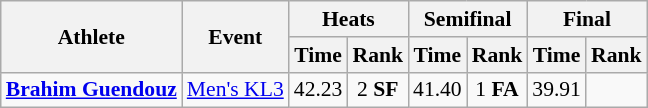<table class="wikitable" style="font-size:90%">
<tr>
<th rowspan="2">Athlete</th>
<th rowspan="2">Event</th>
<th colspan="2">Heats</th>
<th colspan="2">Semifinal</th>
<th colspan="2">Final</th>
</tr>
<tr>
<th>Time</th>
<th>Rank</th>
<th>Time</th>
<th>Rank</th>
<th>Time</th>
<th>Rank</th>
</tr>
<tr align=center>
<td align=left><strong><a href='#'>Brahim Guendouz</a></strong></td>
<td align=left><a href='#'>Men's KL3</a></td>
<td>42.23</td>
<td>2 <strong>SF</strong></td>
<td>41.40</td>
<td>1 <strong>FA</strong></td>
<td>39.91</td>
<td></td>
</tr>
</table>
